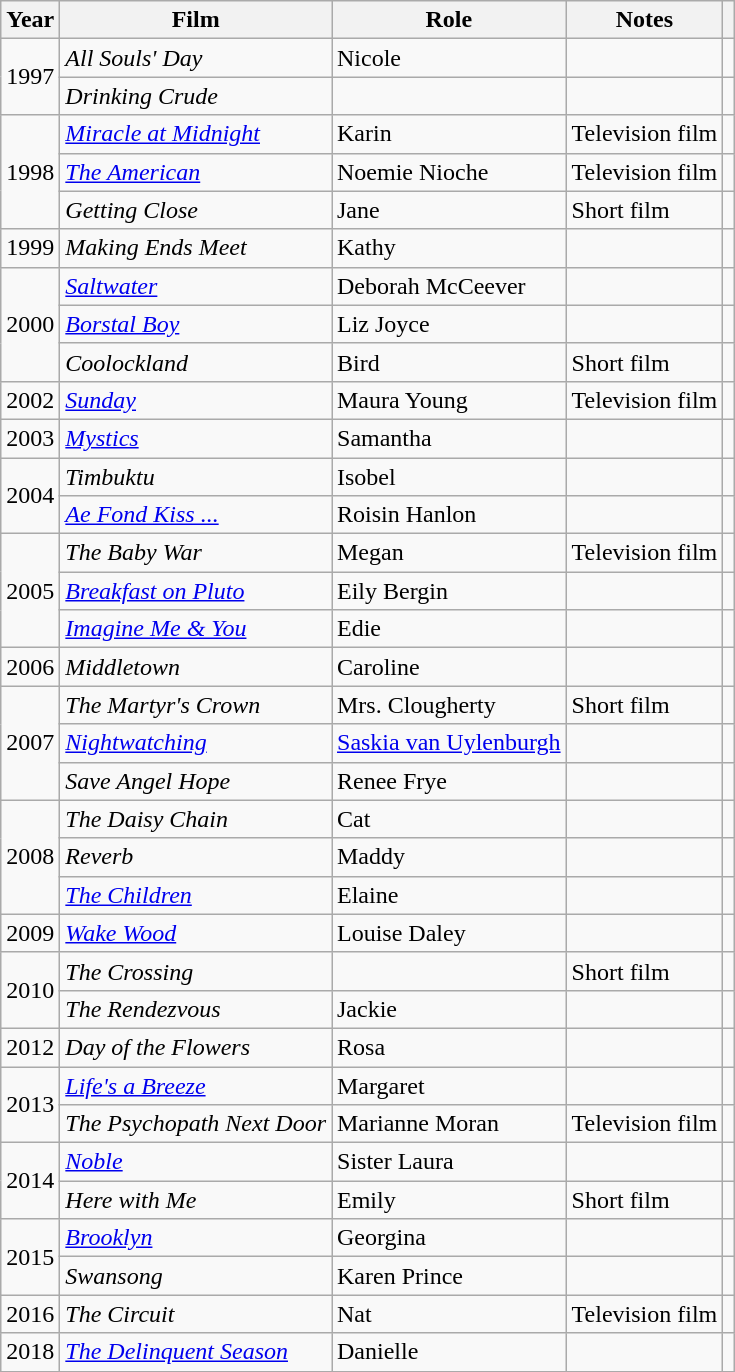<table class="wikitable">
<tr>
<th>Year</th>
<th>Film</th>
<th>Role</th>
<th>Notes</th>
<th class="unsortable"></th>
</tr>
<tr>
<td rowspan="2">1997</td>
<td><em>All Souls' Day</em></td>
<td>Nicole</td>
<td></td>
<td></td>
</tr>
<tr>
<td><em>Drinking Crude</em></td>
<td></td>
<td></td>
<td></td>
</tr>
<tr>
<td rowspan="3">1998</td>
<td><em><a href='#'>Miracle at Midnight</a></em></td>
<td>Karin</td>
<td>Television film</td>
<td></td>
</tr>
<tr>
<td><em><a href='#'>The American</a></em></td>
<td>Noemie Nioche</td>
<td>Television film</td>
<td></td>
</tr>
<tr>
<td><em>Getting Close</em></td>
<td>Jane</td>
<td>Short film</td>
<td></td>
</tr>
<tr>
<td>1999</td>
<td><em>Making Ends Meet</em></td>
<td>Kathy</td>
<td></td>
<td></td>
</tr>
<tr>
<td rowspan="3">2000</td>
<td><em><a href='#'>Saltwater</a></em></td>
<td>Deborah McCeever</td>
<td></td>
<td></td>
</tr>
<tr>
<td><em><a href='#'>Borstal Boy</a></em></td>
<td>Liz Joyce</td>
<td></td>
<td></td>
</tr>
<tr>
<td><em>Coolockland</em></td>
<td>Bird</td>
<td>Short film</td>
<td></td>
</tr>
<tr>
<td>2002</td>
<td><em><a href='#'>Sunday</a></em></td>
<td>Maura Young</td>
<td>Television film</td>
<td></td>
</tr>
<tr>
<td>2003</td>
<td><em><a href='#'>Mystics</a></em></td>
<td>Samantha</td>
<td></td>
<td></td>
</tr>
<tr>
<td rowspan="2">2004</td>
<td><em>Timbuktu</em></td>
<td>Isobel</td>
<td></td>
<td></td>
</tr>
<tr>
<td><em><a href='#'>Ae Fond Kiss ...</a></em></td>
<td>Roisin Hanlon</td>
<td></td>
<td></td>
</tr>
<tr>
<td rowspan="3">2005</td>
<td><em>The Baby War</em></td>
<td>Megan</td>
<td>Television film</td>
<td></td>
</tr>
<tr>
<td><em><a href='#'>Breakfast on Pluto</a></em></td>
<td>Eily Bergin</td>
<td></td>
<td></td>
</tr>
<tr>
<td><em><a href='#'>Imagine Me & You</a></em></td>
<td>Edie</td>
<td></td>
<td></td>
</tr>
<tr>
<td>2006</td>
<td><em>Middletown</em></td>
<td>Caroline</td>
<td></td>
<td></td>
</tr>
<tr>
<td rowspan="3">2007</td>
<td><em>The Martyr's Crown</em></td>
<td>Mrs. Clougherty</td>
<td>Short film</td>
<td></td>
</tr>
<tr>
<td><em><a href='#'>Nightwatching</a></em></td>
<td><a href='#'>Saskia van Uylenburgh</a></td>
<td></td>
<td></td>
</tr>
<tr>
<td><em>Save Angel Hope</em></td>
<td>Renee Frye</td>
<td></td>
<td></td>
</tr>
<tr>
<td rowspan="3">2008</td>
<td><em>The Daisy Chain</em></td>
<td>Cat</td>
<td></td>
<td></td>
</tr>
<tr>
<td><em>Reverb</em></td>
<td>Maddy</td>
<td></td>
<td></td>
</tr>
<tr>
<td><em><a href='#'>The Children</a></em></td>
<td>Elaine</td>
<td></td>
<td></td>
</tr>
<tr>
<td>2009</td>
<td><em><a href='#'>Wake Wood</a></em></td>
<td>Louise Daley</td>
<td></td>
<td></td>
</tr>
<tr>
<td rowspan="2">2010</td>
<td><em>The Crossing</em></td>
<td></td>
<td>Short film</td>
<td></td>
</tr>
<tr>
<td><em>The Rendezvous</em></td>
<td>Jackie</td>
<td></td>
<td></td>
</tr>
<tr>
<td>2012</td>
<td><em>Day of the Flowers</em></td>
<td>Rosa</td>
<td></td>
<td></td>
</tr>
<tr>
<td rowspan="2">2013</td>
<td><em><a href='#'>Life's a Breeze</a></em></td>
<td>Margaret</td>
<td></td>
<td></td>
</tr>
<tr>
<td><em>The Psychopath Next Door</em></td>
<td>Marianne Moran</td>
<td>Television film</td>
<td></td>
</tr>
<tr>
<td rowspan="2">2014</td>
<td><em><a href='#'>Noble</a></em></td>
<td>Sister Laura</td>
<td></td>
<td></td>
</tr>
<tr>
<td><em>Here with Me</em></td>
<td>Emily</td>
<td>Short film</td>
<td></td>
</tr>
<tr>
<td rowspan="2">2015</td>
<td><em><a href='#'>Brooklyn</a></em></td>
<td>Georgina</td>
<td></td>
<td></td>
</tr>
<tr>
<td><em>Swansong</em></td>
<td>Karen Prince</td>
<td></td>
<td></td>
</tr>
<tr>
<td>2016</td>
<td><em>The Circuit</em></td>
<td>Nat</td>
<td>Television film</td>
<td></td>
</tr>
<tr>
<td>2018</td>
<td><em><a href='#'>The Delinquent Season</a></em></td>
<td>Danielle</td>
<td></td>
<td></td>
</tr>
<tr>
</tr>
</table>
